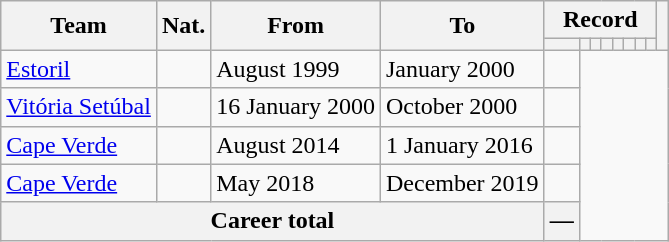<table class="wikitable" style="text-align: center">
<tr>
<th rowspan="2">Team</th>
<th rowspan="2">Nat.</th>
<th rowspan="2">From</th>
<th rowspan="2">To</th>
<th colspan="8">Record</th>
<th rowspan=2></th>
</tr>
<tr>
<th></th>
<th></th>
<th></th>
<th></th>
<th></th>
<th></th>
<th></th>
<th></th>
</tr>
<tr>
<td align="left"><a href='#'>Estoril</a></td>
<td></td>
<td align=left>August 1999</td>
<td align=left>January 2000<br></td>
<td></td>
</tr>
<tr>
<td align="left"><a href='#'>Vitória Setúbal</a></td>
<td></td>
<td align=left>16 January 2000</td>
<td align=left>October 2000<br></td>
<td></td>
</tr>
<tr>
<td align="left"><a href='#'>Cape Verde</a></td>
<td></td>
<td align=left>August 2014</td>
<td align=left>1 January 2016<br></td>
<td></td>
</tr>
<tr>
<td align="left"><a href='#'>Cape Verde</a></td>
<td></td>
<td align=left>May 2018</td>
<td align=left>December 2019<br></td>
<td></td>
</tr>
<tr>
<th colspan=4><strong>Career total</strong><br></th>
<th>—</th>
</tr>
</table>
